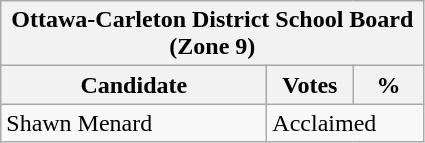<table class="wikitable">
<tr>
<th colspan="3">Ottawa-Carleton District School Board (Zone 9)</th>
</tr>
<tr>
<th style="width: 170px">Candidate</th>
<th style="width: 50px">Votes</th>
<th style="width: 40px">%</th>
</tr>
<tr>
<td>Shawn Menard</td>
<td colspan="2">Acclaimed</td>
</tr>
</table>
